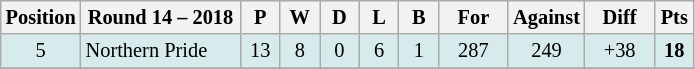<table class="wikitable" style="text-align:center; font-size:85%;">
<tr style="background: #d7ebed;">
<th width="40" abbr="Position">Position</th>
<th width="100">Round 14 – 2018</th>
<th width="20" abbr="Played">P</th>
<th width="20" abbr="Won">W</th>
<th width="20" abbr="Drawn">D</th>
<th width="20" abbr="Lost">L</th>
<th width="20" abbr="Bye">B</th>
<th width="40" abbr="Points for">For</th>
<th width="40" abbr="Points against">Against</th>
<th width="40" abbr="Points difference">Diff</th>
<th width=20 abbr="Points">Pts</th>
</tr>
<tr style="background: #d7ebed;">
<td>5</td>
<td style="text-align:left;"> Northern Pride</td>
<td>13</td>
<td>8</td>
<td>0</td>
<td>6</td>
<td>1</td>
<td>287</td>
<td>249</td>
<td>+38</td>
<td><strong>18</strong></td>
</tr>
<tr>
</tr>
</table>
